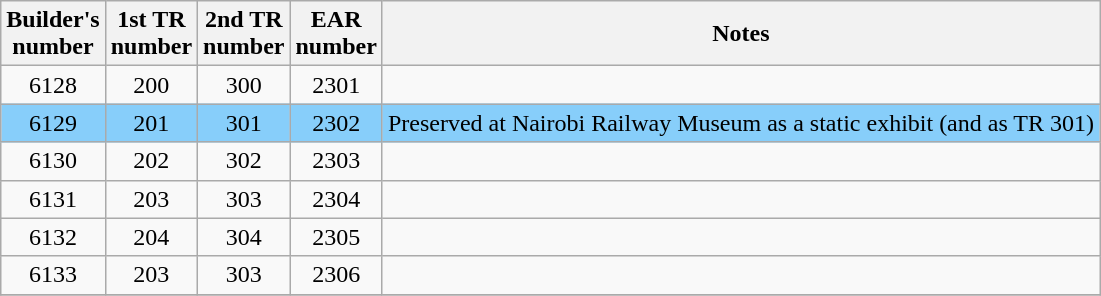<table cellpadding="2">
<tr>
<td><br><table class="wikitable sortable">
<tr>
<th>Builder's<br>number</th>
<th>1st TR<br>number</th>
<th>2nd TR<br>number</th>
<th>EAR<br>number</th>
<th>Notes</th>
</tr>
<tr>
<td align=center>6128</td>
<td align=center>200</td>
<td align=center>300</td>
<td align=center>2301</td>
<td></td>
</tr>
<tr>
<td align=center style="background:#87cefa;">6129</td>
<td align=center style="background:#87cefa;">201</td>
<td align=center style="background:#87cefa;">301</td>
<td align=center style="background:#87cefa;">2302</td>
<td style="background:#87cefa;">Preserved at Nairobi Railway Museum as a static exhibit (and as TR 301)</td>
</tr>
<tr>
<td align=center>6130</td>
<td align=center>202</td>
<td align=center>302</td>
<td align=center>2303</td>
<td></td>
</tr>
<tr>
<td align=center>6131</td>
<td align=center>203</td>
<td align=center>303</td>
<td align=center>2304</td>
<td></td>
</tr>
<tr>
<td align=center>6132</td>
<td align=center>204</td>
<td align=center>304</td>
<td align=center>2305</td>
<td></td>
</tr>
<tr>
<td align=center>6133</td>
<td align=center>203</td>
<td align=center>303</td>
<td align=center>2306</td>
<td></td>
</tr>
<tr>
</tr>
</table>
</td>
</tr>
</table>
